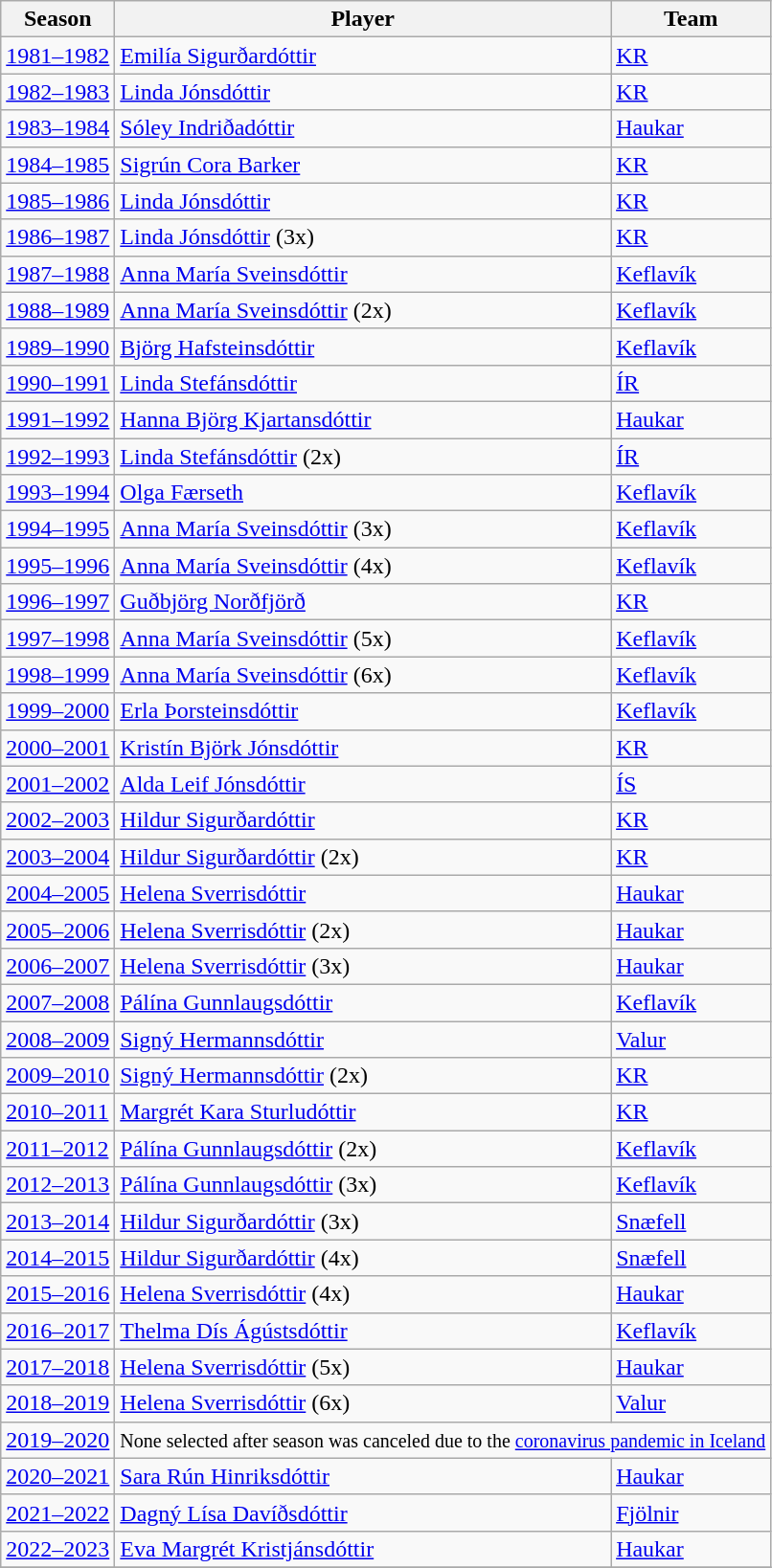<table class="wikitable">
<tr>
<th>Season</th>
<th>Player</th>
<th>Team</th>
</tr>
<tr>
<td><a href='#'>1981–1982</a></td>
<td> <a href='#'>Emilía Sigurðardóttir</a></td>
<td><a href='#'>KR</a></td>
</tr>
<tr>
<td><a href='#'>1982–1983</a></td>
<td> <a href='#'>Linda Jónsdóttir</a></td>
<td><a href='#'>KR</a></td>
</tr>
<tr>
<td><a href='#'>1983–1984</a></td>
<td> <a href='#'>Sóley Indriðadóttir</a></td>
<td><a href='#'>Haukar</a></td>
</tr>
<tr>
<td><a href='#'>1984–1985</a></td>
<td> <a href='#'>Sigrún Cora Barker</a></td>
<td><a href='#'>KR</a></td>
</tr>
<tr>
<td><a href='#'>1985–1986</a></td>
<td> <a href='#'>Linda Jónsdóttir</a></td>
<td><a href='#'>KR</a></td>
</tr>
<tr>
<td><a href='#'>1986–1987</a></td>
<td> <a href='#'>Linda Jónsdóttir</a> (3x)</td>
<td><a href='#'>KR</a></td>
</tr>
<tr>
<td><a href='#'>1987–1988</a></td>
<td> <a href='#'>Anna María Sveinsdóttir</a></td>
<td><a href='#'>Keflavík</a></td>
</tr>
<tr>
<td><a href='#'>1988–1989</a></td>
<td> <a href='#'>Anna María Sveinsdóttir</a> (2x)</td>
<td><a href='#'>Keflavík</a></td>
</tr>
<tr>
<td><a href='#'>1989–1990</a></td>
<td> <a href='#'>Björg Hafsteinsdóttir</a></td>
<td><a href='#'>Keflavík</a></td>
</tr>
<tr>
<td><a href='#'>1990–1991</a></td>
<td> <a href='#'>Linda Stefánsdóttir</a></td>
<td><a href='#'>ÍR</a></td>
</tr>
<tr>
<td><a href='#'>1991–1992</a></td>
<td> <a href='#'>Hanna Björg Kjartansdóttir</a></td>
<td><a href='#'>Haukar</a></td>
</tr>
<tr>
<td><a href='#'>1992–1993</a></td>
<td> <a href='#'>Linda Stefánsdóttir</a> (2x)</td>
<td><a href='#'>ÍR</a></td>
</tr>
<tr>
<td><a href='#'>1993–1994</a></td>
<td> <a href='#'>Olga Færseth</a></td>
<td><a href='#'>Keflavík</a></td>
</tr>
<tr>
<td><a href='#'>1994–1995</a></td>
<td> <a href='#'>Anna María Sveinsdóttir</a> (3x)</td>
<td><a href='#'>Keflavík</a></td>
</tr>
<tr>
<td><a href='#'>1995–1996</a></td>
<td> <a href='#'>Anna María Sveinsdóttir</a> (4x)</td>
<td><a href='#'>Keflavík</a></td>
</tr>
<tr>
<td><a href='#'>1996–1997</a></td>
<td> <a href='#'>Guðbjörg Norðfjörð</a></td>
<td><a href='#'>KR</a></td>
</tr>
<tr>
<td><a href='#'>1997–1998</a></td>
<td> <a href='#'>Anna María Sveinsdóttir</a> (5x)</td>
<td><a href='#'>Keflavík</a></td>
</tr>
<tr>
<td><a href='#'>1998–1999</a></td>
<td> <a href='#'>Anna María Sveinsdóttir</a> (6x)</td>
<td><a href='#'>Keflavík</a></td>
</tr>
<tr>
<td><a href='#'>1999–2000</a></td>
<td> <a href='#'>Erla Þorsteinsdóttir</a></td>
<td><a href='#'>Keflavík</a></td>
</tr>
<tr>
<td><a href='#'>2000–2001</a></td>
<td> <a href='#'>Kristín Björk Jónsdóttir</a></td>
<td><a href='#'>KR</a></td>
</tr>
<tr>
<td><a href='#'>2001–2002</a></td>
<td> <a href='#'>Alda Leif Jónsdóttir</a></td>
<td><a href='#'>ÍS</a></td>
</tr>
<tr>
<td><a href='#'>2002–2003</a></td>
<td> <a href='#'>Hildur Sigurðardóttir</a></td>
<td><a href='#'>KR</a></td>
</tr>
<tr>
<td><a href='#'>2003–2004</a></td>
<td> <a href='#'>Hildur Sigurðardóttir</a> (2x)</td>
<td><a href='#'>KR</a></td>
</tr>
<tr>
<td><a href='#'>2004–2005</a></td>
<td> <a href='#'>Helena Sverrisdóttir</a></td>
<td><a href='#'>Haukar</a></td>
</tr>
<tr>
<td><a href='#'>2005–2006</a></td>
<td> <a href='#'>Helena Sverrisdóttir</a> (2x)</td>
<td><a href='#'>Haukar</a></td>
</tr>
<tr>
<td><a href='#'>2006–2007</a></td>
<td> <a href='#'>Helena Sverrisdóttir</a> (3x)</td>
<td><a href='#'>Haukar</a></td>
</tr>
<tr>
<td><a href='#'>2007–2008</a></td>
<td> <a href='#'>Pálína Gunnlaugsdóttir</a></td>
<td><a href='#'>Keflavík</a></td>
</tr>
<tr>
<td><a href='#'>2008–2009</a></td>
<td> <a href='#'>Signý Hermannsdóttir</a></td>
<td><a href='#'>Valur</a></td>
</tr>
<tr>
<td><a href='#'>2009–2010</a></td>
<td> <a href='#'>Signý Hermannsdóttir</a> (2x)</td>
<td><a href='#'>KR</a></td>
</tr>
<tr>
<td><a href='#'>2010–2011</a></td>
<td> <a href='#'>Margrét Kara Sturludóttir</a></td>
<td><a href='#'>KR</a></td>
</tr>
<tr>
<td><a href='#'>2011–2012</a></td>
<td> <a href='#'>Pálína Gunnlaugsdóttir</a> (2x)</td>
<td><a href='#'>Keflavík</a></td>
</tr>
<tr>
<td><a href='#'>2012–2013</a></td>
<td> <a href='#'>Pálína Gunnlaugsdóttir</a> (3x)</td>
<td><a href='#'>Keflavík</a></td>
</tr>
<tr>
<td><a href='#'>2013–2014</a></td>
<td> <a href='#'>Hildur Sigurðardóttir</a> (3x)</td>
<td><a href='#'>Snæfell</a></td>
</tr>
<tr>
<td><a href='#'>2014–2015</a></td>
<td> <a href='#'>Hildur Sigurðardóttir</a> (4x)</td>
<td><a href='#'>Snæfell</a></td>
</tr>
<tr>
<td><a href='#'>2015–2016</a></td>
<td> <a href='#'>Helena Sverrisdóttir</a> (4x)</td>
<td><a href='#'>Haukar</a></td>
</tr>
<tr>
<td><a href='#'>2016–2017</a></td>
<td> <a href='#'>Thelma Dís Ágústsdóttir</a></td>
<td><a href='#'>Keflavík</a></td>
</tr>
<tr>
<td><a href='#'>2017–2018</a></td>
<td> <a href='#'>Helena Sverrisdóttir</a> (5x)</td>
<td><a href='#'>Haukar</a></td>
</tr>
<tr>
<td><a href='#'>2018–2019</a></td>
<td> <a href='#'>Helena Sverrisdóttir</a> (6x)</td>
<td><a href='#'>Valur</a></td>
</tr>
<tr>
<td><a href='#'>2019–2020</a></td>
<td colspan="2"><small>None selected after season was canceled due to the <a href='#'>coronavirus pandemic in Iceland</a></small></td>
</tr>
<tr>
<td><a href='#'>2020–2021</a></td>
<td> <a href='#'>Sara Rún Hinriksdóttir</a></td>
<td><a href='#'>Haukar</a></td>
</tr>
<tr>
<td><a href='#'>2021–2022</a></td>
<td> <a href='#'>Dagný Lísa Davíðsdóttir</a></td>
<td><a href='#'>Fjölnir</a></td>
</tr>
<tr>
<td><a href='#'>2022–2023</a></td>
<td> <a href='#'>Eva Margrét Kristjánsdóttir</a></td>
<td><a href='#'>Haukar</a></td>
</tr>
<tr>
</tr>
</table>
